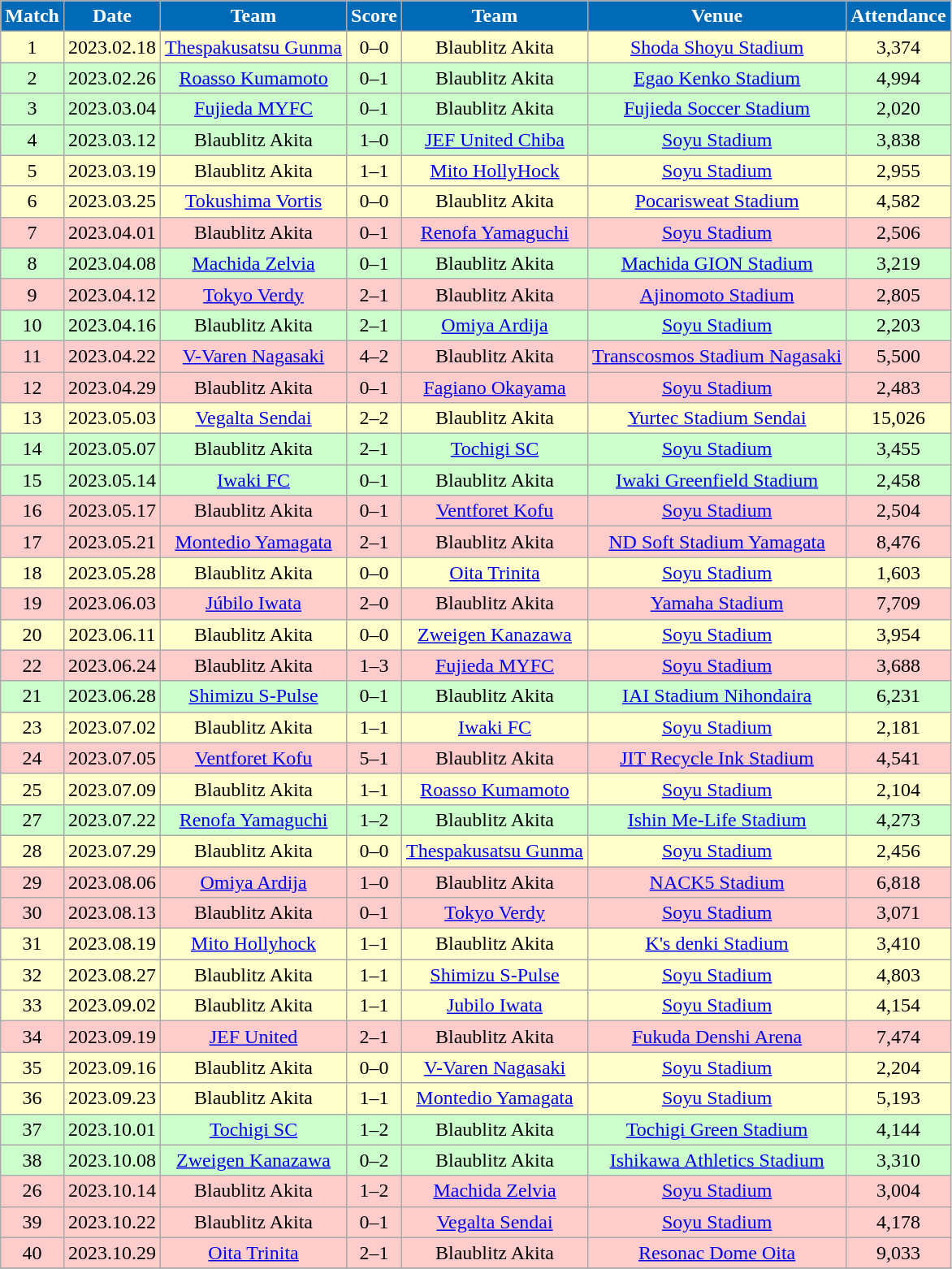<table class="wikitable" style="text-align:center"; white-space:nowrap; border:double #006AB6; box-shadow: 4px 4px 4px #006AB6;">
<tr style="background-color:#006AB6; color:#FFF; font-weight:bold;">
<td>Match</td>
<td>Date</td>
<td>Team</td>
<td>Score</td>
<td>Team</td>
<td>Venue</td>
<td>Attendance</td>
</tr>
<tr style="background-color: #FFFFCC;">
<td>1</td>
<td>2023.02.18</td>
<td><a href='#'>Thespakusatsu Gunma</a></td>
<td>0–0</td>
<td>Blaublitz Akita</td>
<td><a href='#'>Shoda Shoyu Stadium</a></td>
<td>3,374</td>
</tr>
<tr style="background-color: #CCFFCC;">
<td>2</td>
<td>2023.02.26</td>
<td><a href='#'>Roasso Kumamoto</a></td>
<td>0–1</td>
<td>Blaublitz Akita</td>
<td><a href='#'>Egao Kenko Stadium</a></td>
<td>4,994</td>
</tr>
<tr style="background-color: #CCFFCC;">
<td>3</td>
<td>2023.03.04</td>
<td><a href='#'>Fujieda MYFC</a></td>
<td>0–1</td>
<td>Blaublitz Akita</td>
<td><a href='#'>Fujieda Soccer Stadium</a></td>
<td>2,020</td>
</tr>
<tr style="background-color: #CCFFCC;">
<td>4</td>
<td>2023.03.12</td>
<td>Blaublitz Akita</td>
<td>1–0</td>
<td><a href='#'>JEF United Chiba</a></td>
<td><a href='#'>Soyu Stadium</a></td>
<td>3,838</td>
</tr>
<tr style="background-color: #FFFFCC;">
<td>5</td>
<td>2023.03.19</td>
<td>Blaublitz Akita</td>
<td>1–1</td>
<td><a href='#'>Mito HollyHock</a></td>
<td><a href='#'>Soyu Stadium</a></td>
<td>2,955</td>
</tr>
<tr style="background-color: #FFFFCC;">
<td>6</td>
<td>2023.03.25</td>
<td><a href='#'>Tokushima Vortis</a></td>
<td>0–0</td>
<td>Blaublitz Akita</td>
<td><a href='#'>Pocarisweat Stadium</a></td>
<td>4,582</td>
</tr>
<tr style="background-color: #FFCCCC;">
<td>7</td>
<td>2023.04.01</td>
<td>Blaublitz Akita</td>
<td>0–1</td>
<td><a href='#'>Renofa Yamaguchi</a></td>
<td><a href='#'>Soyu Stadium</a></td>
<td>2,506</td>
</tr>
<tr style="background-color: #CCFFCC;">
<td>8</td>
<td>2023.04.08</td>
<td><a href='#'>Machida Zelvia</a></td>
<td>0–1</td>
<td>Blaublitz Akita</td>
<td><a href='#'>Machida GION Stadium</a></td>
<td>3,219</td>
</tr>
<tr style="background-color: #FFCCCC;">
<td>9</td>
<td>2023.04.12</td>
<td><a href='#'>Tokyo Verdy</a></td>
<td>2–1</td>
<td>Blaublitz Akita</td>
<td><a href='#'>Ajinomoto Stadium</a></td>
<td>2,805</td>
</tr>
<tr style="background-color: #CCFFCC;">
<td>10</td>
<td>2023.04.16</td>
<td>Blaublitz Akita</td>
<td>2–1</td>
<td><a href='#'>Omiya Ardija</a></td>
<td><a href='#'>Soyu Stadium</a></td>
<td>2,203</td>
</tr>
<tr style="background-color: #FFCCCC;">
<td>11</td>
<td>2023.04.22</td>
<td><a href='#'>V-Varen Nagasaki</a></td>
<td>4–2</td>
<td>Blaublitz Akita</td>
<td><a href='#'>Transcosmos Stadium Nagasaki</a></td>
<td>5,500</td>
</tr>
<tr style="background-color: #FFCCCC;">
<td>12</td>
<td>2023.04.29</td>
<td>Blaublitz Akita</td>
<td>0–1</td>
<td><a href='#'>Fagiano Okayama</a></td>
<td><a href='#'>Soyu Stadium</a></td>
<td>2,483</td>
</tr>
<tr style="background-color: #FFFFCC;">
<td>13</td>
<td>2023.05.03</td>
<td><a href='#'>Vegalta Sendai</a></td>
<td>2–2</td>
<td>Blaublitz Akita</td>
<td><a href='#'>Yurtec Stadium Sendai</a></td>
<td>15,026</td>
</tr>
<tr style="background-color: #CCFFCC;">
<td>14</td>
<td>2023.05.07</td>
<td>Blaublitz Akita</td>
<td>2–1</td>
<td><a href='#'>Tochigi SC</a></td>
<td><a href='#'>Soyu Stadium</a></td>
<td>3,455</td>
</tr>
<tr style="background-color: #CCFFCC;">
<td>15</td>
<td>2023.05.14</td>
<td><a href='#'>Iwaki FC</a></td>
<td>0–1</td>
<td>Blaublitz Akita</td>
<td><a href='#'>Iwaki Greenfield Stadium</a></td>
<td>2,458</td>
</tr>
<tr style="background-color: #FFCCCC;">
<td>16</td>
<td>2023.05.17</td>
<td>Blaublitz Akita</td>
<td>0–1</td>
<td><a href='#'>Ventforet Kofu</a></td>
<td><a href='#'>Soyu Stadium</a></td>
<td>2,504</td>
</tr>
<tr style="background-color: #FFCCCC;">
<td>17</td>
<td>2023.05.21</td>
<td><a href='#'>Montedio Yamagata</a></td>
<td>2–1</td>
<td>Blaublitz Akita</td>
<td><a href='#'>ND Soft Stadium Yamagata</a></td>
<td>8,476</td>
</tr>
<tr style="background-color: #FFFFCC;">
<td>18</td>
<td>2023.05.28</td>
<td>Blaublitz Akita</td>
<td>0–0</td>
<td><a href='#'>Oita Trinita</a></td>
<td><a href='#'>Soyu Stadium</a></td>
<td>1,603</td>
</tr>
<tr style="background-color: #FFCCCC;">
<td>19</td>
<td>2023.06.03</td>
<td><a href='#'>Júbilo Iwata</a></td>
<td>2–0</td>
<td>Blaublitz Akita</td>
<td><a href='#'>Yamaha Stadium</a></td>
<td>7,709</td>
</tr>
<tr style="background-color: #FFFFCC;">
<td>20</td>
<td>2023.06.11</td>
<td>Blaublitz Akita</td>
<td>0–0</td>
<td><a href='#'>Zweigen Kanazawa</a></td>
<td><a href='#'>Soyu Stadium</a></td>
<td>3,954</td>
</tr>
<tr style="background-color: #FFCCCC;">
<td>22</td>
<td>2023.06.24</td>
<td>Blaublitz Akita</td>
<td>1–3</td>
<td><a href='#'>Fujieda MYFC</a></td>
<td><a href='#'>Soyu Stadium</a></td>
<td>3,688</td>
</tr>
<tr style="background-color: #CCFFCC;">
<td>21</td>
<td>2023.06.28</td>
<td><a href='#'>Shimizu S-Pulse</a></td>
<td>0–1</td>
<td>Blaublitz Akita</td>
<td><a href='#'>IAI Stadium Nihondaira</a></td>
<td>6,231</td>
</tr>
<tr style="background-color: #FFFFCC;">
<td>23</td>
<td>2023.07.02</td>
<td>Blaublitz Akita</td>
<td>1–1</td>
<td><a href='#'>Iwaki FC</a></td>
<td><a href='#'>Soyu Stadium</a></td>
<td>2,181</td>
</tr>
<tr style="background-color: #FFCCCC;">
<td>24</td>
<td>2023.07.05</td>
<td><a href='#'>Ventforet Kofu</a></td>
<td>5–1</td>
<td>Blaublitz Akita</td>
<td><a href='#'>JIT Recycle Ink Stadium</a></td>
<td>4,541</td>
</tr>
<tr style="background-color: #FFFFCC;">
<td>25</td>
<td>2023.07.09</td>
<td>Blaublitz Akita</td>
<td>1–1</td>
<td><a href='#'>Roasso Kumamoto</a></td>
<td><a href='#'>Soyu Stadium</a></td>
<td>2,104</td>
</tr>
<tr style="background-color: #CCFFCC;">
<td>27</td>
<td>2023.07.22</td>
<td><a href='#'>Renofa Yamaguchi</a></td>
<td>1–2</td>
<td>Blaublitz Akita</td>
<td><a href='#'>Ishin Me-Life Stadium</a></td>
<td>4,273</td>
</tr>
<tr style="background-color: #FFFFCC;">
<td>28</td>
<td>2023.07.29</td>
<td>Blaublitz Akita</td>
<td>0–0</td>
<td><a href='#'>Thespakusatsu Gunma</a></td>
<td><a href='#'>Soyu Stadium</a></td>
<td>2,456</td>
</tr>
<tr style="background-color: #FFCCCC;">
<td>29</td>
<td>2023.08.06</td>
<td><a href='#'>Omiya Ardija</a></td>
<td>1–0</td>
<td>Blaublitz Akita</td>
<td><a href='#'>NACK5 Stadium</a></td>
<td>6,818</td>
</tr>
<tr style="background-color: #FFCCCC;">
<td>30</td>
<td>2023.08.13</td>
<td>Blaublitz Akita</td>
<td>0–1</td>
<td><a href='#'>Tokyo Verdy</a></td>
<td><a href='#'>Soyu Stadium</a></td>
<td>3,071</td>
</tr>
<tr style="background-color: #FFFFCC;">
<td>31</td>
<td>2023.08.19</td>
<td><a href='#'>Mito Hollyhock</a></td>
<td>1–1</td>
<td>Blaublitz Akita</td>
<td><a href='#'>K's denki Stadium</a></td>
<td>3,410</td>
</tr>
<tr style="background-color: #FFFFCC;">
<td>32</td>
<td>2023.08.27</td>
<td>Blaublitz Akita</td>
<td>1–1</td>
<td><a href='#'>Shimizu S-Pulse</a></td>
<td><a href='#'>Soyu Stadium</a></td>
<td>4,803</td>
</tr>
<tr style="background-color: #FFFFCC;">
<td>33</td>
<td>2023.09.02</td>
<td>Blaublitz Akita</td>
<td>1–1</td>
<td><a href='#'>Jubilo Iwata</a></td>
<td><a href='#'>Soyu Stadium</a></td>
<td>4,154</td>
</tr>
<tr style="background-color: #FFCCCC;">
<td>34</td>
<td>2023.09.19</td>
<td><a href='#'>JEF United</a></td>
<td>2–1</td>
<td>Blaublitz Akita</td>
<td><a href='#'>Fukuda Denshi Arena</a></td>
<td>7,474</td>
</tr>
<tr style="background-color: #FFFFCC;">
<td>35</td>
<td>2023.09.16</td>
<td>Blaublitz Akita</td>
<td>0–0</td>
<td><a href='#'>V-Varen Nagasaki</a></td>
<td><a href='#'>Soyu Stadium</a></td>
<td>2,204</td>
</tr>
<tr style="background-color: #FFFFCC;">
<td>36</td>
<td>2023.09.23</td>
<td>Blaublitz Akita</td>
<td>1–1</td>
<td><a href='#'>Montedio Yamagata</a></td>
<td><a href='#'>Soyu Stadium</a></td>
<td>5,193</td>
</tr>
<tr style="background-color: #CCFFCC;">
<td>37</td>
<td>2023.10.01</td>
<td><a href='#'>Tochigi SC</a></td>
<td>1–2</td>
<td>Blaublitz Akita</td>
<td><a href='#'>Tochigi Green Stadium</a></td>
<td>4,144</td>
</tr>
<tr style="background-color: #CCFFCC;">
<td>38</td>
<td>2023.10.08</td>
<td><a href='#'>Zweigen Kanazawa</a></td>
<td>0–2</td>
<td>Blaublitz Akita</td>
<td><a href='#'>Ishikawa Athletics Stadium</a></td>
<td>3,310</td>
</tr>
<tr style="background-color: #FFCCCC;">
<td>26</td>
<td>2023.10.14</td>
<td>Blaublitz Akita</td>
<td>1–2</td>
<td><a href='#'>Machida Zelvia</a></td>
<td><a href='#'>Soyu Stadium</a></td>
<td>3,004</td>
</tr>
<tr style="background-color: #FFCCCC;">
<td>39</td>
<td>2023.10.22</td>
<td>Blaublitz Akita</td>
<td>0–1</td>
<td><a href='#'>Vegalta Sendai</a></td>
<td><a href='#'>Soyu Stadium</a></td>
<td>4,178</td>
</tr>
<tr style="background-color: #FFCCCC;">
<td>40</td>
<td>2023.10.29</td>
<td><a href='#'>Oita Trinita</a></td>
<td>2–1</td>
<td>Blaublitz Akita</td>
<td><a href='#'>Resonac Dome Oita</a></td>
<td>9,033</td>
</tr>
<tr>
</tr>
</table>
